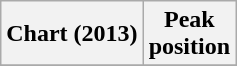<table class="wikitable sortable plainrowheaders">
<tr>
<th scope="col">Chart (2013)</th>
<th scope="col">Peak<br>position</th>
</tr>
<tr>
</tr>
</table>
